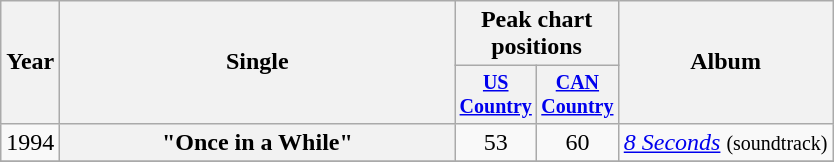<table class="wikitable plainrowheaders" style="text-align:center;">
<tr>
<th rowspan="2">Year</th>
<th rowspan="2" style="width:16em;">Single</th>
<th colspan="2">Peak chart<br>positions</th>
<th rowspan="2">Album</th>
</tr>
<tr style="font-size:smaller;">
<th width="45"><a href='#'>US Country</a><br></th>
<th width="45"><a href='#'>CAN Country</a><br></th>
</tr>
<tr>
<td>1994</td>
<th scope="row">"Once in a While"</th>
<td>53</td>
<td>60</td>
<td align="left"><em><a href='#'>8 Seconds</a></em> <small>(soundtrack)</small></td>
</tr>
<tr>
</tr>
</table>
